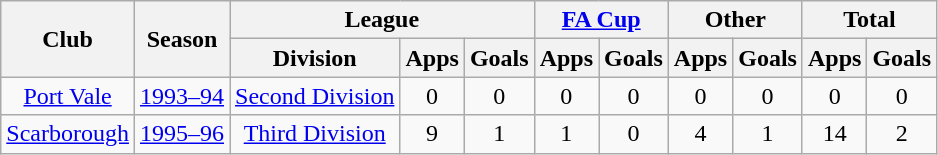<table class="wikitable" style="text-align:center">
<tr>
<th rowspan="2">Club</th>
<th rowspan="2">Season</th>
<th colspan="3">League</th>
<th colspan="2"><a href='#'>FA Cup</a></th>
<th colspan="2">Other</th>
<th colspan="2">Total</th>
</tr>
<tr>
<th>Division</th>
<th>Apps</th>
<th>Goals</th>
<th>Apps</th>
<th>Goals</th>
<th>Apps</th>
<th>Goals</th>
<th>Apps</th>
<th>Goals</th>
</tr>
<tr>
<td><a href='#'>Port Vale</a></td>
<td><a href='#'>1993–94</a></td>
<td><a href='#'>Second Division</a></td>
<td>0</td>
<td>0</td>
<td>0</td>
<td>0</td>
<td>0</td>
<td>0</td>
<td>0</td>
<td>0</td>
</tr>
<tr>
<td><a href='#'>Scarborough</a></td>
<td><a href='#'>1995–96</a></td>
<td><a href='#'>Third Division</a></td>
<td>9</td>
<td>1</td>
<td>1</td>
<td>0</td>
<td>4</td>
<td>1</td>
<td>14</td>
<td>2</td>
</tr>
</table>
